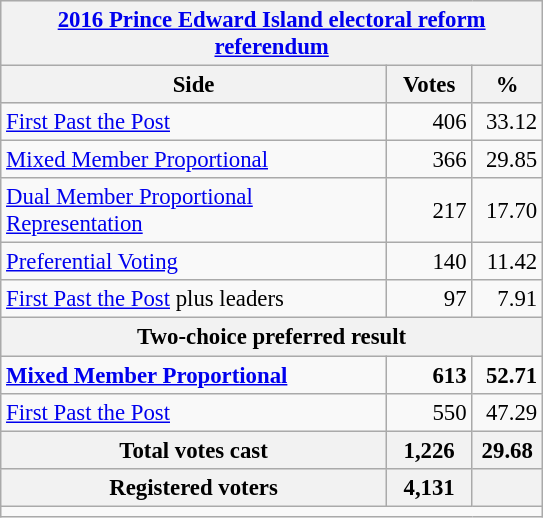<table class="wikitable" style="font-size: 95%; clear:both">
<tr style="background-color:#E9E9E9">
<th colspan=4><a href='#'>2016 Prince Edward Island electoral reform referendum</a></th>
</tr>
<tr style="background-color:#E9E9E9">
<th style="width: 250px">Side</th>
<th style="width: 50px">Votes</th>
<th style="width: 40px">%</th>
</tr>
<tr>
<td><a href='#'>First Past the Post</a></td>
<td align="right">406</td>
<td align="right">33.12</td>
</tr>
<tr>
<td><a href='#'>Mixed Member Proportional</a></td>
<td align="right">366</td>
<td align="right">29.85</td>
</tr>
<tr>
<td><a href='#'>Dual Member Proportional Representation</a></td>
<td align="right">217</td>
<td align="right">17.70</td>
</tr>
<tr>
<td><a href='#'>Preferential Voting</a></td>
<td align="right">140</td>
<td align="right">11.42</td>
</tr>
<tr>
<td><a href='#'>First Past the Post</a> plus leaders</td>
<td align="right">97</td>
<td align="right">7.91</td>
</tr>
<tr style="background-color:#E9E9E9">
<th colspan=4 align="left">Two-choice preferred result</th>
</tr>
<tr>
<td><strong><a href='#'>Mixed Member Proportional</a></strong></td>
<td align="right"><strong>613</strong></td>
<td align="right"><strong>52.71</strong></td>
</tr>
<tr>
<td><a href='#'>First Past the Post</a></td>
<td align="right">550</td>
<td align="right">47.29</td>
</tr>
<tr bgcolor="white">
<th align="center">Total votes cast</th>
<th align="right">1,226</th>
<th align="right">29.68</th>
</tr>
<tr bgcolor="white">
<th align="center">Registered voters</th>
<th align="right">4,131</th>
<th align="right"></th>
</tr>
<tr>
<td colspan=4 style="border-top:1px solid darkgray;"></td>
</tr>
</table>
